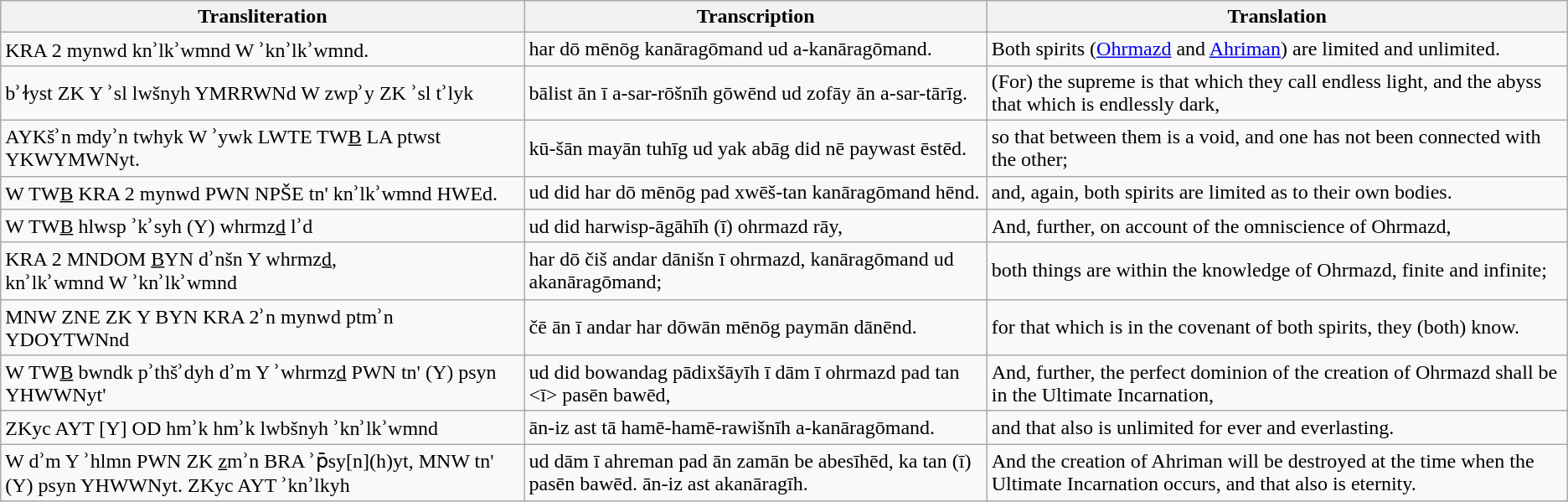<table class="wikitable">
<tr>
<th>Transliteration</th>
<th>Transcription</th>
<th>Translation</th>
</tr>
<tr>
<td>KRA 2 mynwd knʾlkʾwmnd W ʾknʾlkʾwmnd.</td>
<td>har dō mēnōg kanāragōmand ud a-kanāragōmand.</td>
<td>Both spirits (<a href='#'>Ohrmazd</a> and <a href='#'>Ahriman</a>) are limited and unlimited.</td>
</tr>
<tr>
<td>bʾɫyst ZK Y ʾsl lwšnyh YMRRWNd W zwpʾy ZK ʾsl tʾlyk</td>
<td>bālist ān ī a-sar-rōšnīh gōwēnd ud zofāy ān a-sar-tārīg.</td>
<td>(For) the supreme is that which they call endless light, and the abyss that which is endlessly dark,</td>
</tr>
<tr>
<td>AYKšʾn mdyʾn twhyk W ʾywk LWTE TW<u>B</u> LA ptwst YKWYMWNyt.</td>
<td>kū-šān mayān tuhīg ud yak abāg did nē paywast ēstēd.</td>
<td>so that between them is a void, and one has not been connected with the other;</td>
</tr>
<tr>
<td>W TW<u>B</u> KRA 2 mynwd PWN NPŠE tn' knʾlkʾwmnd HWEd.</td>
<td>ud did har dō mēnōg pad xwēš-tan kanāragōmand hēnd.</td>
<td>and, again, both spirits are limited as to their own bodies.</td>
</tr>
<tr>
<td>W TW<u>B</u> hlwsp ʾkʾsyh (Y) whrmz<u>d</u> lʾd</td>
<td>ud did harwisp-āgāhīh (ī) ohrmazd rāy,</td>
<td>And, further, on account of the omniscience of Ohrmazd,</td>
</tr>
<tr>
<td>KRA 2 MNDOM <u>B</u>YN dʾnšn Y whrmz<u>d</u>,<br>knʾlkʾwmnd W ʾknʾlkʾwmnd</td>
<td>har dō čiš andar dānišn ī ohrmazd, kanāragōmand ud akanāragōmand;</td>
<td>both things are within the knowledge of Ohrmazd, finite and infinite;</td>
</tr>
<tr>
<td>MNW ZNE ZK Y BYN KRA 2ʾn mynwd ptmʾn YDOYTWNnd</td>
<td>čē ān ī andar har dōwān mēnōg paymān dānēnd.</td>
<td>for that which is in the covenant of both spirits, they (both) know.</td>
</tr>
<tr>
<td>W TW<u>B</u> bwndk pʾthšʾdyh dʾm Y ʾwhrmz<u>d</u> PWN tn' (Y) psyn YHWWNyt'</td>
<td>ud did bowandag pādixšāyīh ī dām ī ohrmazd pad tan <ī> pasēn bawēd,</td>
<td>And, further, the perfect dominion of the creation of Ohrmazd shall be in the Ultimate Incarnation,</td>
</tr>
<tr>
<td>ZKyc AYT [Y] OD hmʾk hmʾk lwbšnyh ʾknʾlkʾwmnd</td>
<td>ān-iz ast tā hamē-hamē-rawišnīh a-kanāragōmand.</td>
<td>and that also is unlimited for ever and everlasting.</td>
</tr>
<tr>
<td>W dʾm Y ʾhlmn PWN ZK <u>z</u>mʾn BRA ʾp̄sy[n](h)yt, MNW tn' (Y) psyn YHWWNyt. ZKyc AYT ʾknʾlkyh</td>
<td>ud dām ī ahreman pad ān zamān be abesīhēd, ka tan (ī) pasēn bawēd. ān-iz ast akanāragīh.</td>
<td>And the creation of Ahriman will be destroyed at the time when the Ultimate Incarnation occurs, and that also is eternity.</td>
</tr>
</table>
